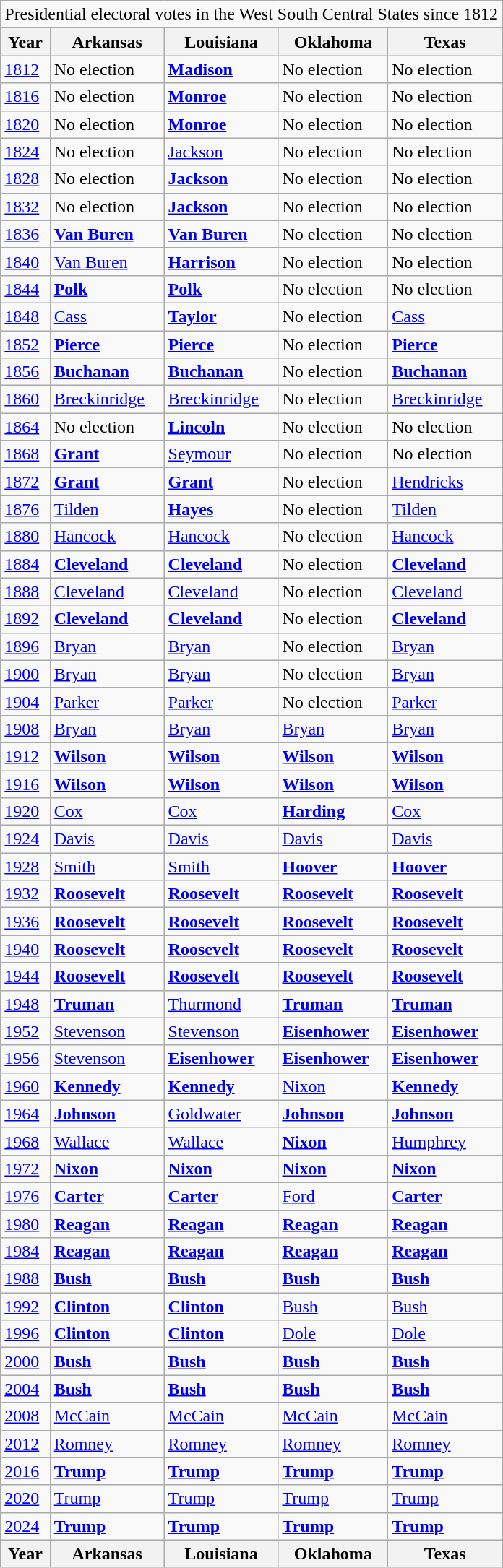<table class="wikitable">
<tr>
<td align="center" colspan="5">Presidential electoral votes in the West South Central States since 1812</td>
</tr>
<tr>
<th>Year</th>
<th>Arkansas</th>
<th>Louisiana</th>
<th>Oklahoma</th>
<th>Texas</th>
</tr>
<tr>
<td><a href='#'>1812</a></td>
<td>No election</td>
<td><strong><a href='#'>Madison</a></strong></td>
<td>No election</td>
<td>No election</td>
</tr>
<tr>
<td><a href='#'>1816</a></td>
<td>No election</td>
<td><strong><a href='#'>Monroe</a></strong></td>
<td>No election</td>
<td>No election</td>
</tr>
<tr>
<td><a href='#'>1820</a></td>
<td>No election</td>
<td><strong><a href='#'>Monroe</a></strong></td>
<td>No election</td>
<td>No election</td>
</tr>
<tr>
<td><a href='#'>1824</a></td>
<td>No election</td>
<td><a href='#'>Jackson</a></td>
<td>No election</td>
<td>No election</td>
</tr>
<tr>
<td><a href='#'>1828</a></td>
<td>No election</td>
<td><strong><a href='#'>Jackson</a></strong></td>
<td>No election</td>
<td>No election</td>
</tr>
<tr>
<td><a href='#'>1832</a></td>
<td>No election</td>
<td><strong><a href='#'>Jackson</a></strong></td>
<td>No election</td>
<td>No election</td>
</tr>
<tr>
<td><a href='#'>1836</a></td>
<td><strong><a href='#'>Van Buren</a></strong></td>
<td><strong><a href='#'>Van Buren</a></strong></td>
<td>No election</td>
<td>No election</td>
</tr>
<tr>
<td><a href='#'>1840</a></td>
<td><a href='#'>Van Buren</a></td>
<td><strong><a href='#'>Harrison</a></strong></td>
<td>No election</td>
<td>No election</td>
</tr>
<tr>
<td><a href='#'>1844</a></td>
<td><strong><a href='#'>Polk</a></strong></td>
<td><strong><a href='#'>Polk</a></strong></td>
<td>No election</td>
<td>No election</td>
</tr>
<tr>
<td><a href='#'>1848</a></td>
<td><a href='#'>Cass</a></td>
<td><strong><a href='#'>Taylor</a></strong></td>
<td>No election</td>
<td><a href='#'>Cass</a></td>
</tr>
<tr>
<td><a href='#'>1852</a></td>
<td><strong><a href='#'>Pierce</a></strong></td>
<td><strong><a href='#'>Pierce</a></strong></td>
<td>No election</td>
<td><strong><a href='#'>Pierce</a></strong></td>
</tr>
<tr>
<td><a href='#'>1856</a></td>
<td><strong><a href='#'>Buchanan</a></strong></td>
<td><strong><a href='#'>Buchanan</a></strong></td>
<td>No election</td>
<td><strong><a href='#'>Buchanan</a></strong></td>
</tr>
<tr>
<td><a href='#'>1860</a></td>
<td><a href='#'>Breckinridge</a></td>
<td><a href='#'>Breckinridge</a></td>
<td>No election</td>
<td><a href='#'>Breckinridge</a></td>
</tr>
<tr>
<td><a href='#'>1864</a></td>
<td>No election</td>
<td><strong><a href='#'>Lincoln</a></strong></td>
<td>No election</td>
<td>No election</td>
</tr>
<tr>
<td><a href='#'>1868</a></td>
<td><strong><a href='#'>Grant</a></strong></td>
<td><a href='#'>Seymour</a></td>
<td>No election</td>
<td>No election</td>
</tr>
<tr>
<td><a href='#'>1872</a></td>
<td><strong><a href='#'>Grant</a></strong></td>
<td><strong><a href='#'>Grant</a></strong></td>
<td>No election</td>
<td><a href='#'>Hendricks</a></td>
</tr>
<tr>
<td><a href='#'>1876</a></td>
<td><a href='#'>Tilden</a></td>
<td><strong><a href='#'>Hayes</a></strong></td>
<td>No election</td>
<td><a href='#'>Tilden</a></td>
</tr>
<tr>
<td><a href='#'>1880</a></td>
<td><a href='#'>Hancock</a></td>
<td><a href='#'>Hancock</a></td>
<td>No election</td>
<td><a href='#'>Hancock</a></td>
</tr>
<tr>
<td><a href='#'>1884</a></td>
<td><strong><a href='#'>Cleveland</a></strong></td>
<td><strong><a href='#'>Cleveland</a></strong></td>
<td>No election</td>
<td><strong><a href='#'>Cleveland</a></strong></td>
</tr>
<tr>
<td><a href='#'>1888</a></td>
<td><a href='#'>Cleveland</a></td>
<td><a href='#'>Cleveland</a></td>
<td>No election</td>
<td><a href='#'>Cleveland</a></td>
</tr>
<tr>
<td><a href='#'>1892</a></td>
<td><strong><a href='#'>Cleveland</a></strong></td>
<td><strong><a href='#'>Cleveland</a></strong></td>
<td>No election</td>
<td><strong><a href='#'>Cleveland</a></strong></td>
</tr>
<tr>
<td><a href='#'>1896</a></td>
<td><a href='#'>Bryan</a></td>
<td><a href='#'>Bryan</a></td>
<td>No election</td>
<td><a href='#'>Bryan</a></td>
</tr>
<tr>
<td><a href='#'>1900</a></td>
<td><a href='#'>Bryan</a></td>
<td><a href='#'>Bryan</a></td>
<td>No election</td>
<td><a href='#'>Bryan</a></td>
</tr>
<tr>
<td><a href='#'>1904</a></td>
<td><a href='#'>Parker</a></td>
<td><a href='#'>Parker</a></td>
<td>No election</td>
<td><a href='#'>Parker</a></td>
</tr>
<tr>
<td><a href='#'>1908</a></td>
<td><a href='#'>Bryan</a></td>
<td><a href='#'>Bryan</a></td>
<td><a href='#'>Bryan</a></td>
<td><a href='#'>Bryan</a></td>
</tr>
<tr>
<td><a href='#'>1912</a></td>
<td><strong><a href='#'>Wilson</a></strong></td>
<td><strong><a href='#'>Wilson</a></strong></td>
<td><strong><a href='#'>Wilson</a></strong></td>
<td><strong><a href='#'>Wilson</a></strong></td>
</tr>
<tr>
<td><a href='#'>1916</a></td>
<td><strong><a href='#'>Wilson</a></strong></td>
<td><strong><a href='#'>Wilson</a></strong></td>
<td><strong><a href='#'>Wilson</a></strong></td>
<td><strong><a href='#'>Wilson</a></strong></td>
</tr>
<tr>
<td><a href='#'>1920</a></td>
<td><a href='#'>Cox</a></td>
<td><a href='#'>Cox</a></td>
<td><strong><a href='#'>Harding</a></strong></td>
<td><a href='#'>Cox</a></td>
</tr>
<tr>
<td><a href='#'>1924</a></td>
<td><a href='#'>Davis</a></td>
<td><a href='#'>Davis</a></td>
<td><a href='#'>Davis</a></td>
<td><a href='#'>Davis</a></td>
</tr>
<tr>
<td><a href='#'>1928</a></td>
<td><a href='#'>Smith</a></td>
<td><a href='#'>Smith</a></td>
<td><strong><a href='#'>Hoover</a></strong></td>
<td><strong><a href='#'>Hoover</a></strong></td>
</tr>
<tr>
<td><a href='#'>1932</a></td>
<td><strong><a href='#'>Roosevelt</a></strong></td>
<td><strong><a href='#'>Roosevelt</a></strong></td>
<td><strong><a href='#'>Roosevelt</a></strong></td>
<td><strong><a href='#'>Roosevelt</a></strong></td>
</tr>
<tr>
<td><a href='#'>1936</a></td>
<td><strong><a href='#'>Roosevelt</a></strong></td>
<td><strong><a href='#'>Roosevelt</a></strong></td>
<td><strong><a href='#'>Roosevelt</a></strong></td>
<td><strong><a href='#'>Roosevelt</a></strong></td>
</tr>
<tr>
<td><a href='#'>1940</a></td>
<td><strong><a href='#'>Roosevelt</a></strong></td>
<td><strong><a href='#'>Roosevelt</a></strong></td>
<td><strong><a href='#'>Roosevelt</a></strong></td>
<td><strong><a href='#'>Roosevelt</a></strong></td>
</tr>
<tr>
<td><a href='#'>1944</a></td>
<td><strong><a href='#'>Roosevelt</a></strong></td>
<td><strong><a href='#'>Roosevelt</a></strong></td>
<td><strong><a href='#'>Roosevelt</a></strong></td>
<td><strong><a href='#'>Roosevelt</a></strong></td>
</tr>
<tr>
<td><a href='#'>1948</a></td>
<td><strong><a href='#'>Truman</a></strong></td>
<td><a href='#'>Thurmond</a></td>
<td><strong><a href='#'>Truman</a></strong></td>
<td><strong><a href='#'>Truman</a></strong></td>
</tr>
<tr>
<td><a href='#'>1952</a></td>
<td><a href='#'>Stevenson</a></td>
<td><a href='#'>Stevenson</a></td>
<td><strong><a href='#'>Eisenhower</a></strong></td>
<td><strong><a href='#'>Eisenhower</a></strong></td>
</tr>
<tr>
<td><a href='#'>1956</a></td>
<td><a href='#'>Stevenson</a></td>
<td><strong><a href='#'>Eisenhower</a></strong></td>
<td><strong><a href='#'>Eisenhower</a></strong></td>
<td><strong><a href='#'>Eisenhower</a></strong></td>
</tr>
<tr>
<td><a href='#'>1960</a></td>
<td><strong><a href='#'>Kennedy</a></strong></td>
<td><strong><a href='#'>Kennedy</a></strong></td>
<td><a href='#'>Nixon</a></td>
<td><strong><a href='#'>Kennedy</a></strong></td>
</tr>
<tr>
<td><a href='#'>1964</a></td>
<td><strong><a href='#'>Johnson</a></strong></td>
<td><a href='#'>Goldwater</a></td>
<td><strong><a href='#'>Johnson</a></strong></td>
<td><strong><a href='#'>Johnson</a></strong></td>
</tr>
<tr>
<td><a href='#'>1968</a></td>
<td><a href='#'>Wallace</a></td>
<td><a href='#'>Wallace</a></td>
<td><strong><a href='#'>Nixon</a></strong></td>
<td><a href='#'>Humphrey</a></td>
</tr>
<tr>
<td><a href='#'>1972</a></td>
<td><strong><a href='#'>Nixon</a></strong></td>
<td><strong><a href='#'>Nixon</a></strong></td>
<td><strong><a href='#'>Nixon</a></strong></td>
<td><strong><a href='#'>Nixon</a></strong></td>
</tr>
<tr>
<td><a href='#'>1976</a></td>
<td><strong><a href='#'>Carter</a></strong></td>
<td><strong><a href='#'>Carter</a></strong></td>
<td><a href='#'>Ford</a></td>
<td><strong><a href='#'>Carter</a></strong></td>
</tr>
<tr>
<td><a href='#'>1980</a></td>
<td><strong><a href='#'>Reagan</a></strong></td>
<td><strong><a href='#'>Reagan</a></strong></td>
<td><strong><a href='#'>Reagan</a></strong></td>
<td><strong><a href='#'>Reagan</a></strong></td>
</tr>
<tr>
<td><a href='#'>1984</a></td>
<td><strong><a href='#'>Reagan</a></strong></td>
<td><strong><a href='#'>Reagan</a></strong></td>
<td><strong><a href='#'>Reagan</a></strong></td>
<td><strong><a href='#'>Reagan</a></strong></td>
</tr>
<tr>
<td><a href='#'>1988</a></td>
<td><strong><a href='#'>Bush</a></strong></td>
<td><strong><a href='#'>Bush</a></strong></td>
<td><strong><a href='#'>Bush</a></strong></td>
<td><strong><a href='#'>Bush</a></strong></td>
</tr>
<tr>
<td><a href='#'>1992</a></td>
<td><strong><a href='#'>Clinton</a></strong></td>
<td><strong><a href='#'>Clinton</a></strong></td>
<td><a href='#'>Bush</a></td>
<td><a href='#'>Bush</a></td>
</tr>
<tr>
<td><a href='#'>1996</a></td>
<td><strong><a href='#'>Clinton</a></strong></td>
<td><strong><a href='#'>Clinton</a></strong></td>
<td><a href='#'>Dole</a></td>
<td><a href='#'>Dole</a></td>
</tr>
<tr>
<td><a href='#'>2000</a></td>
<td><strong><a href='#'>Bush</a></strong></td>
<td><strong><a href='#'>Bush</a></strong></td>
<td><strong><a href='#'>Bush</a></strong></td>
<td><strong><a href='#'>Bush</a></strong></td>
</tr>
<tr>
<td><a href='#'>2004</a></td>
<td><strong><a href='#'>Bush</a></strong></td>
<td><strong><a href='#'>Bush</a></strong></td>
<td><strong><a href='#'>Bush</a></strong></td>
<td><strong><a href='#'>Bush</a></strong></td>
</tr>
<tr>
<td><a href='#'>2008</a></td>
<td><a href='#'>McCain</a></td>
<td><a href='#'>McCain</a></td>
<td><a href='#'>McCain</a></td>
<td><a href='#'>McCain</a></td>
</tr>
<tr>
<td><a href='#'>2012</a></td>
<td><a href='#'>Romney</a></td>
<td><a href='#'>Romney</a></td>
<td><a href='#'>Romney</a></td>
<td><a href='#'>Romney</a></td>
</tr>
<tr>
<td><a href='#'>2016</a></td>
<td><strong><a href='#'>Trump</a></strong></td>
<td><strong><a href='#'>Trump</a></strong></td>
<td><strong><a href='#'>Trump</a></strong></td>
<td><strong><a href='#'>Trump</a></strong></td>
</tr>
<tr>
<td><a href='#'>2020</a></td>
<td><a href='#'>Trump</a></td>
<td><a href='#'>Trump</a></td>
<td><a href='#'>Trump</a></td>
<td><a href='#'>Trump</a></td>
</tr>
<tr>
<td><a href='#'>2024</a></td>
<td><strong><a href='#'>Trump</a></strong></td>
<td><strong><a href='#'>Trump</a></strong></td>
<td><strong><a href='#'>Trump</a></strong></td>
<td><strong><a href='#'>Trump</a></strong></td>
</tr>
<tr>
<th>Year</th>
<th>Arkansas</th>
<th>Louisiana</th>
<th>Oklahoma</th>
<th>Texas</th>
</tr>
</table>
